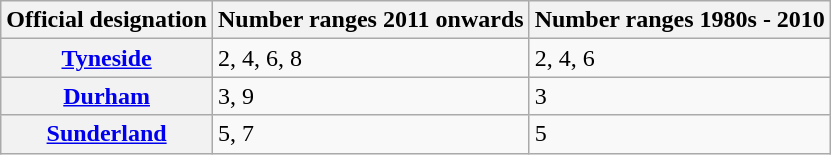<table class="wikitable" style="margin-left: 1.5em;">
<tr>
<th>Official designation</th>
<th>Number ranges 2011 onwards</th>
<th>Number ranges 1980s - 2010</th>
</tr>
<tr>
<th><a href='#'>Tyneside</a></th>
<td>2, 4, 6, 8</td>
<td>2, 4, 6</td>
</tr>
<tr>
<th><a href='#'>Durham</a></th>
<td>3, 9</td>
<td>3</td>
</tr>
<tr>
<th><a href='#'>Sunderland</a></th>
<td>5, 7</td>
<td>5</td>
</tr>
</table>
